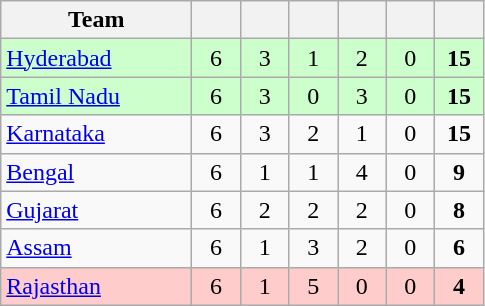<table class="wikitable" style="text-align:center">
<tr>
<th style="width:120px">Team</th>
<th style="width:25px"></th>
<th style="width:25px"></th>
<th style="width:25px"></th>
<th style="width:25px"></th>
<th style="width:25px"></th>
<th style="width:25px"></th>
</tr>
<tr style="background:#cfc;">
<td style="text-align:left"><a href='#'>Hyderabad</a></td>
<td>6</td>
<td>3</td>
<td>1</td>
<td>2</td>
<td>0</td>
<td><strong>15</strong></td>
</tr>
<tr style="background:#cfc;">
<td style="text-align:left"><a href='#'>Tamil Nadu</a></td>
<td>6</td>
<td>3</td>
<td>0</td>
<td>3</td>
<td>0</td>
<td><strong>15</strong></td>
</tr>
<tr>
<td style="text-align:left"><a href='#'>Karnataka</a></td>
<td>6</td>
<td>3</td>
<td>2</td>
<td>1</td>
<td>0</td>
<td><strong>15</strong></td>
</tr>
<tr>
<td style="text-align:left"><a href='#'>Bengal</a></td>
<td>6</td>
<td>1</td>
<td>1</td>
<td>4</td>
<td>0</td>
<td><strong>9</strong></td>
</tr>
<tr>
<td style="text-align:left"><a href='#'>Gujarat</a></td>
<td>6</td>
<td>2</td>
<td>2</td>
<td>2</td>
<td>0</td>
<td><strong>8</strong></td>
</tr>
<tr>
<td style="text-align:left"><a href='#'>Assam</a></td>
<td>6</td>
<td>1</td>
<td>3</td>
<td>2</td>
<td>0</td>
<td><strong>6</strong></td>
</tr>
<tr style="background:#FFCCCC;">
<td style="text-align:left"><a href='#'>Rajasthan</a></td>
<td>6</td>
<td>1</td>
<td>5</td>
<td>0</td>
<td>0</td>
<td><strong>4</strong></td>
</tr>
</table>
